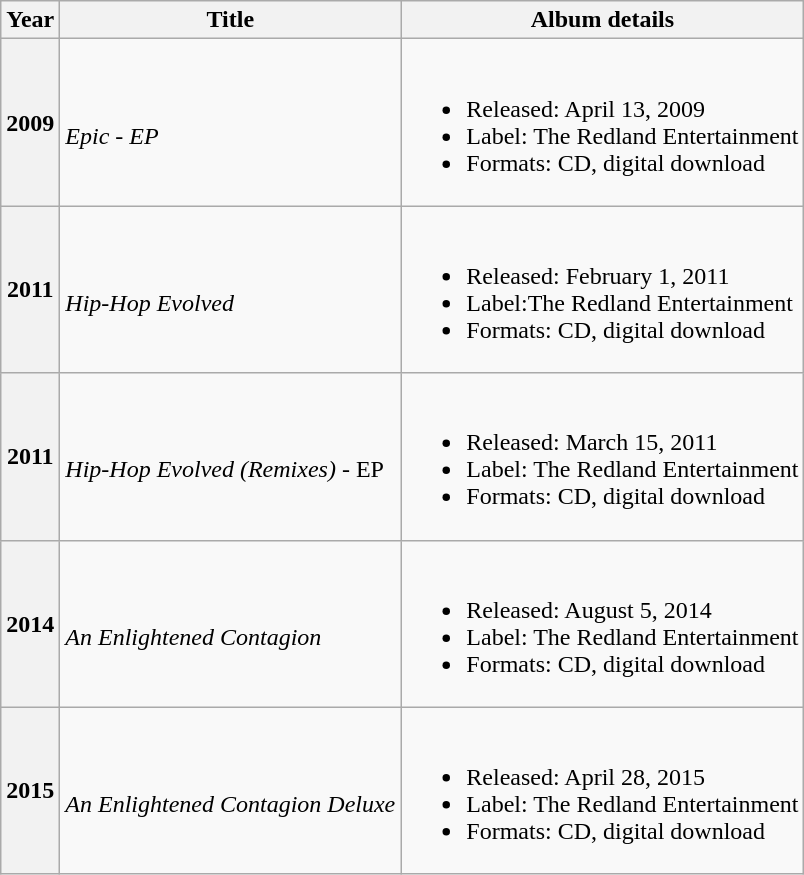<table class="wikitable sortable">
<tr>
<th scope="col">Year</th>
<th scope="col">Title</th>
<th scope="col">Album details</th>
</tr>
<tr>
<th scope="row">2009</th>
<td><br><em>Epic - EP</em></td>
<td><br><ul><li>Released: April 13, 2009</li><li>Label: The Redland Entertainment</li><li>Formats: CD, digital download</li></ul></td>
</tr>
<tr>
<th scope="row">2011</th>
<td><br><em>Hip-Hop Evolved</em></td>
<td><br><ul><li>Released: February 1, 2011</li><li>Label:The Redland Entertainment</li><li>Formats: CD, digital download</li></ul></td>
</tr>
<tr>
<th scope="row">2011</th>
<td><br><em>Hip-Hop Evolved (Remixes)</em> - EP</td>
<td><br><ul><li>Released: March 15, 2011</li><li>Label: The Redland Entertainment</li><li>Formats: CD, digital download</li></ul></td>
</tr>
<tr>
<th scope="row">2014</th>
<td><br><em>An Enlightened Contagion</em></td>
<td><br><ul><li>Released: August 5, 2014</li><li>Label: The Redland Entertainment</li><li>Formats: CD, digital download</li></ul></td>
</tr>
<tr>
<th scope="row">2015</th>
<td><br><em>An Enlightened Contagion Deluxe</em></td>
<td><br><ul><li>Released: April 28, 2015</li><li>Label: The Redland Entertainment</li><li>Formats: CD, digital download</li></ul></td>
</tr>
</table>
